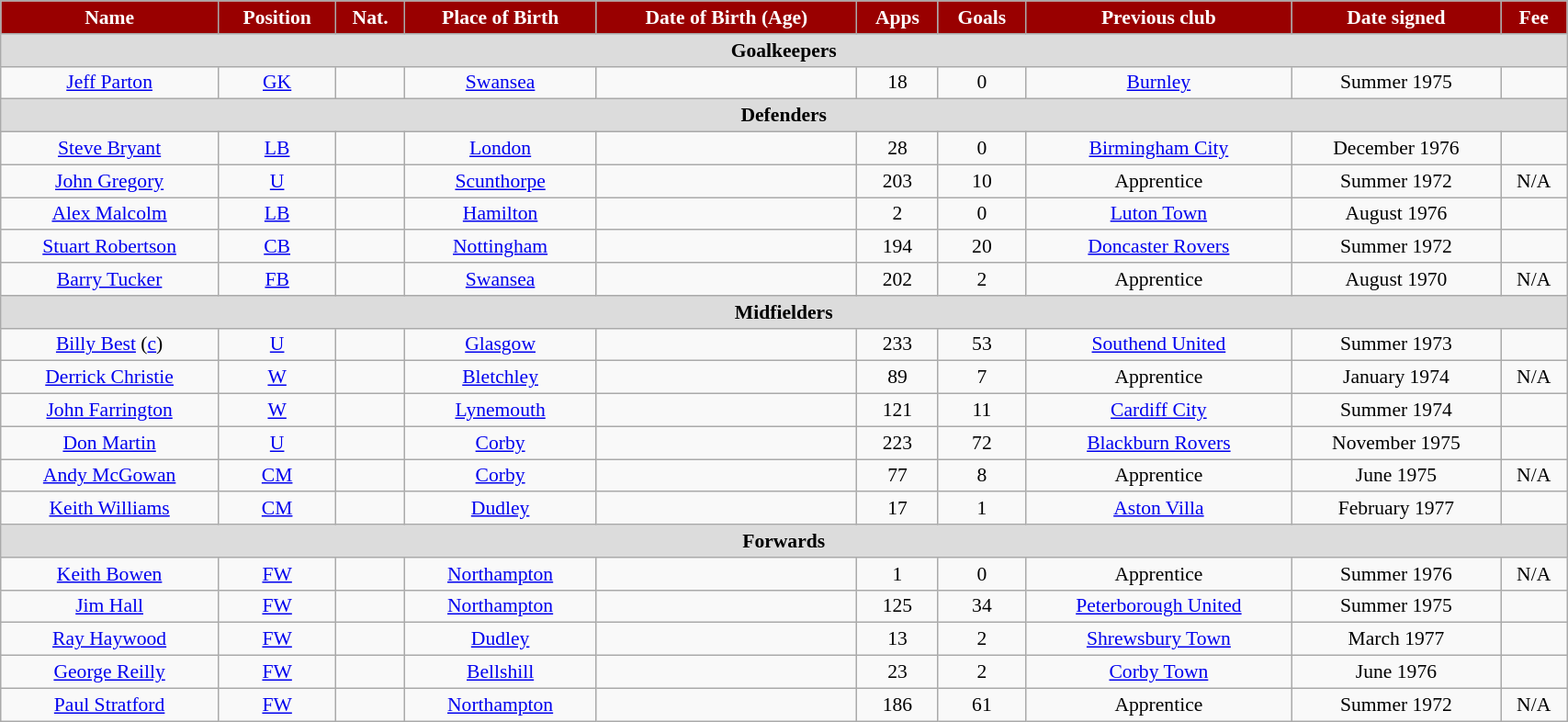<table class="wikitable" style="text-align:center; font-size:90%; width:90%;">
<tr>
<th style="background:#900; color:#FFF; text-align:center;">Name</th>
<th style="background:#900; color:#FFF; text-align:center;">Position</th>
<th style="background:#900; color:#FFF; text-align:center;">Nat.</th>
<th style="background:#900; color:#FFF; text-align:center;">Place of Birth</th>
<th style="background:#900; color:#FFF; text-align:center;">Date of Birth (Age)</th>
<th style="background:#900; color:#FFF; text-align:center;">Apps</th>
<th style="background:#900; color:#FFF; text-align:center;">Goals</th>
<th style="background:#900; color:#FFF; text-align:center;">Previous club</th>
<th style="background:#900; color:#FFF; text-align:center;">Date signed</th>
<th style="background:#900; color:#FFF; text-align:center;">Fee</th>
</tr>
<tr>
<th colspan="12" style="background:#dcdcdc; text-align:center;">Goalkeepers</th>
</tr>
<tr>
<td><a href='#'>Jeff Parton</a></td>
<td><a href='#'>GK</a></td>
<td></td>
<td><a href='#'>Swansea</a></td>
<td></td>
<td>18</td>
<td>0</td>
<td><a href='#'>Burnley</a></td>
<td>Summer 1975</td>
<td></td>
</tr>
<tr>
<th colspan="12" style="background:#dcdcdc; text-align:center;">Defenders</th>
</tr>
<tr>
<td><a href='#'>Steve Bryant</a></td>
<td><a href='#'>LB</a></td>
<td></td>
<td><a href='#'>London</a></td>
<td></td>
<td>28</td>
<td>0</td>
<td><a href='#'>Birmingham City</a></td>
<td>December 1976</td>
<td></td>
</tr>
<tr>
<td><a href='#'>John Gregory</a></td>
<td><a href='#'>U</a></td>
<td></td>
<td><a href='#'>Scunthorpe</a></td>
<td></td>
<td>203</td>
<td>10</td>
<td>Apprentice</td>
<td>Summer 1972</td>
<td>N/A</td>
</tr>
<tr>
<td><a href='#'>Alex Malcolm</a></td>
<td><a href='#'>LB</a></td>
<td></td>
<td><a href='#'>Hamilton</a></td>
<td></td>
<td>2</td>
<td>0</td>
<td><a href='#'>Luton Town</a></td>
<td>August 1976</td>
<td></td>
</tr>
<tr>
<td><a href='#'>Stuart Robertson</a></td>
<td><a href='#'>CB</a></td>
<td></td>
<td><a href='#'>Nottingham</a></td>
<td></td>
<td>194</td>
<td>20</td>
<td><a href='#'>Doncaster Rovers</a></td>
<td>Summer 1972</td>
<td></td>
</tr>
<tr>
<td><a href='#'>Barry Tucker</a></td>
<td><a href='#'>FB</a></td>
<td></td>
<td><a href='#'>Swansea</a></td>
<td></td>
<td>202</td>
<td>2</td>
<td>Apprentice</td>
<td>August 1970</td>
<td>N/A</td>
</tr>
<tr>
<th colspan="12" style="background:#dcdcdc; text-align:center;">Midfielders</th>
</tr>
<tr>
<td><a href='#'>Billy Best</a> (<a href='#'>c</a>)</td>
<td><a href='#'>U</a></td>
<td></td>
<td><a href='#'>Glasgow</a></td>
<td></td>
<td>233</td>
<td>53</td>
<td><a href='#'>Southend United</a></td>
<td>Summer 1973</td>
<td></td>
</tr>
<tr>
<td><a href='#'>Derrick Christie</a></td>
<td><a href='#'>W</a></td>
<td></td>
<td><a href='#'>Bletchley</a></td>
<td></td>
<td>89</td>
<td>7</td>
<td>Apprentice</td>
<td>January 1974</td>
<td>N/A</td>
</tr>
<tr>
<td><a href='#'>John Farrington</a></td>
<td><a href='#'>W</a></td>
<td></td>
<td><a href='#'>Lynemouth</a></td>
<td></td>
<td>121</td>
<td>11</td>
<td><a href='#'>Cardiff City</a></td>
<td>Summer 1974</td>
<td></td>
</tr>
<tr>
<td><a href='#'>Don Martin</a></td>
<td><a href='#'>U</a></td>
<td></td>
<td><a href='#'>Corby</a></td>
<td></td>
<td>223</td>
<td>72</td>
<td><a href='#'>Blackburn Rovers</a></td>
<td>November 1975</td>
<td></td>
</tr>
<tr>
<td><a href='#'>Andy McGowan</a></td>
<td><a href='#'>CM</a></td>
<td></td>
<td><a href='#'>Corby</a></td>
<td></td>
<td>77</td>
<td>8</td>
<td>Apprentice</td>
<td>June 1975</td>
<td>N/A</td>
</tr>
<tr>
<td><a href='#'>Keith Williams</a></td>
<td><a href='#'>CM</a></td>
<td></td>
<td><a href='#'>Dudley</a></td>
<td></td>
<td>17</td>
<td>1</td>
<td><a href='#'>Aston Villa</a></td>
<td>February 1977</td>
<td></td>
</tr>
<tr>
<th colspan="12" style="background:#dcdcdc; text-align:center;">Forwards</th>
</tr>
<tr>
<td><a href='#'>Keith Bowen</a></td>
<td><a href='#'>FW</a></td>
<td></td>
<td><a href='#'>Northampton</a></td>
<td></td>
<td>1</td>
<td>0</td>
<td>Apprentice</td>
<td>Summer 1976</td>
<td>N/A</td>
</tr>
<tr>
<td><a href='#'>Jim Hall</a></td>
<td><a href='#'>FW</a></td>
<td></td>
<td><a href='#'>Northampton</a></td>
<td></td>
<td>125</td>
<td>34</td>
<td><a href='#'>Peterborough United</a></td>
<td>Summer 1975</td>
<td></td>
</tr>
<tr>
<td><a href='#'>Ray Haywood</a></td>
<td><a href='#'>FW</a></td>
<td></td>
<td><a href='#'>Dudley</a></td>
<td></td>
<td>13</td>
<td>2</td>
<td><a href='#'>Shrewsbury Town</a></td>
<td>March 1977</td>
<td></td>
</tr>
<tr>
<td><a href='#'>George Reilly</a></td>
<td><a href='#'>FW</a></td>
<td></td>
<td><a href='#'>Bellshill</a></td>
<td></td>
<td>23</td>
<td>2</td>
<td><a href='#'>Corby Town</a></td>
<td>June 1976</td>
<td></td>
</tr>
<tr>
<td><a href='#'>Paul Stratford</a></td>
<td><a href='#'>FW</a></td>
<td></td>
<td><a href='#'>Northampton</a></td>
<td></td>
<td>186</td>
<td>61</td>
<td>Apprentice</td>
<td>Summer 1972</td>
<td>N/A</td>
</tr>
</table>
